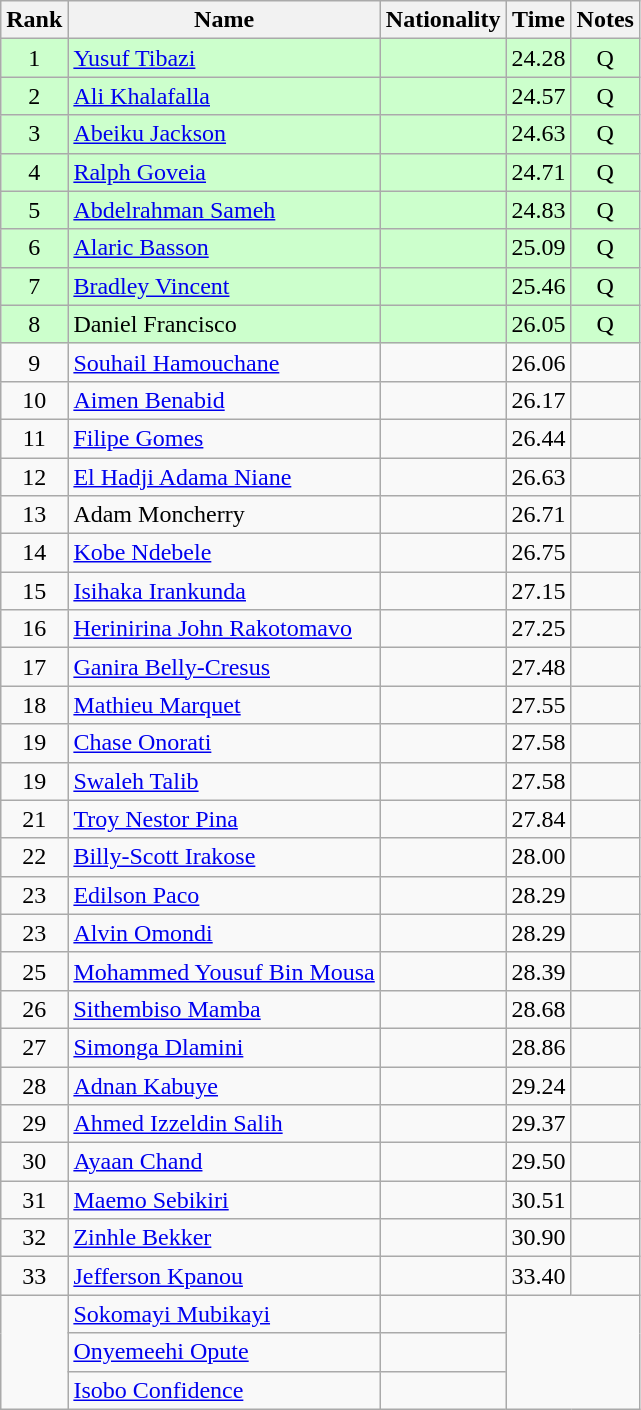<table class="wikitable sortable" style="text-align:center">
<tr>
<th>Rank</th>
<th>Name</th>
<th>Nationality</th>
<th>Time</th>
<th>Notes</th>
</tr>
<tr bgcolor=ccffcc>
<td>1</td>
<td align=left><a href='#'>Yusuf Tibazi</a></td>
<td align=left></td>
<td>24.28</td>
<td>Q</td>
</tr>
<tr bgcolor=ccffcc>
<td>2</td>
<td align=left><a href='#'>Ali Khalafalla</a></td>
<td align=left></td>
<td>24.57</td>
<td>Q</td>
</tr>
<tr bgcolor=ccffcc>
<td>3</td>
<td align=left><a href='#'>Abeiku Jackson</a></td>
<td align=left></td>
<td>24.63</td>
<td>Q</td>
</tr>
<tr bgcolor=ccffcc>
<td>4</td>
<td align=left><a href='#'>Ralph Goveia</a></td>
<td align=left></td>
<td>24.71</td>
<td>Q</td>
</tr>
<tr bgcolor=ccffcc>
<td>5</td>
<td align=left><a href='#'>Abdelrahman Sameh</a></td>
<td align=left></td>
<td>24.83</td>
<td>Q</td>
</tr>
<tr bgcolor=ccffcc>
<td>6</td>
<td align=left><a href='#'>Alaric Basson</a></td>
<td align=left></td>
<td>25.09</td>
<td>Q</td>
</tr>
<tr bgcolor=ccffcc>
<td>7</td>
<td align=left><a href='#'>Bradley Vincent</a></td>
<td align=left></td>
<td>25.46</td>
<td>Q</td>
</tr>
<tr bgcolor=ccffcc>
<td>8</td>
<td align=left>Daniel Francisco</td>
<td align=left></td>
<td>26.05</td>
<td>Q</td>
</tr>
<tr>
<td>9</td>
<td align=left><a href='#'>Souhail Hamouchane</a></td>
<td align=left></td>
<td>26.06</td>
<td></td>
</tr>
<tr>
<td>10</td>
<td align=left><a href='#'>Aimen Benabid</a></td>
<td align=left></td>
<td>26.17</td>
<td></td>
</tr>
<tr>
<td>11</td>
<td align=left><a href='#'>Filipe Gomes</a></td>
<td align=left></td>
<td>26.44</td>
<td></td>
</tr>
<tr>
<td>12</td>
<td align=left><a href='#'>El Hadji Adama Niane</a></td>
<td align=left></td>
<td>26.63</td>
<td></td>
</tr>
<tr>
<td>13</td>
<td align=left>Adam Moncherry</td>
<td align=left></td>
<td>26.71</td>
<td></td>
</tr>
<tr>
<td>14</td>
<td align=left><a href='#'>Kobe Ndebele</a></td>
<td align=left></td>
<td>26.75</td>
<td></td>
</tr>
<tr>
<td>15</td>
<td align=left><a href='#'>Isihaka Irankunda</a></td>
<td align=left></td>
<td>27.15</td>
<td></td>
</tr>
<tr>
<td>16</td>
<td align=left><a href='#'>Herinirina John Rakotomavo</a></td>
<td align=left></td>
<td>27.25</td>
<td></td>
</tr>
<tr>
<td>17</td>
<td align=left><a href='#'>Ganira Belly-Cresus</a></td>
<td align=left></td>
<td>27.48</td>
<td></td>
</tr>
<tr>
<td>18</td>
<td align=left><a href='#'>Mathieu Marquet</a></td>
<td align=left></td>
<td>27.55</td>
<td></td>
</tr>
<tr>
<td>19</td>
<td align=left><a href='#'>Chase Onorati</a></td>
<td align=left></td>
<td>27.58</td>
<td></td>
</tr>
<tr>
<td>19</td>
<td align=left><a href='#'>Swaleh Talib</a></td>
<td align=left></td>
<td>27.58</td>
<td></td>
</tr>
<tr>
<td>21</td>
<td align=left><a href='#'>Troy Nestor Pina</a></td>
<td align=left></td>
<td>27.84</td>
<td></td>
</tr>
<tr>
<td>22</td>
<td align=left><a href='#'>Billy-Scott Irakose</a></td>
<td align=left></td>
<td>28.00</td>
<td></td>
</tr>
<tr>
<td>23</td>
<td align=left><a href='#'>Edilson Paco</a></td>
<td align=left></td>
<td>28.29</td>
<td></td>
</tr>
<tr>
<td>23</td>
<td align=left><a href='#'>Alvin Omondi</a></td>
<td align=left></td>
<td>28.29</td>
<td></td>
</tr>
<tr>
<td>25</td>
<td align=left><a href='#'>Mohammed Yousuf Bin Mousa</a></td>
<td align=left></td>
<td>28.39</td>
<td></td>
</tr>
<tr>
<td>26</td>
<td align=left><a href='#'>Sithembiso Mamba</a></td>
<td align=left></td>
<td>28.68</td>
<td></td>
</tr>
<tr>
<td>27</td>
<td align=left><a href='#'>Simonga Dlamini</a></td>
<td align=left></td>
<td>28.86</td>
<td></td>
</tr>
<tr>
<td>28</td>
<td align=left><a href='#'>Adnan Kabuye</a></td>
<td align=left></td>
<td>29.24</td>
<td></td>
</tr>
<tr>
<td>29</td>
<td align=left><a href='#'>Ahmed Izzeldin Salih</a></td>
<td align=left></td>
<td>29.37</td>
<td></td>
</tr>
<tr>
<td>30</td>
<td align=left><a href='#'>Ayaan Chand</a></td>
<td align=left></td>
<td>29.50</td>
<td></td>
</tr>
<tr>
<td>31</td>
<td align=left><a href='#'>Maemo Sebikiri</a></td>
<td align=left></td>
<td>30.51</td>
<td></td>
</tr>
<tr>
<td>32</td>
<td align=left><a href='#'>Zinhle Bekker</a></td>
<td align=left></td>
<td>30.90</td>
<td></td>
</tr>
<tr>
<td>33</td>
<td align=left><a href='#'>Jefferson Kpanou</a></td>
<td align=left></td>
<td>33.40</td>
<td></td>
</tr>
<tr>
<td rowspan=3></td>
<td align=left><a href='#'>Sokomayi Mubikayi</a></td>
<td align=left></td>
<td colspan=2 rowspan=3></td>
</tr>
<tr>
<td align=left><a href='#'>Onyemeehi Opute</a></td>
<td align=left></td>
</tr>
<tr>
<td align=left><a href='#'>Isobo Confidence</a></td>
<td align=left></td>
</tr>
</table>
